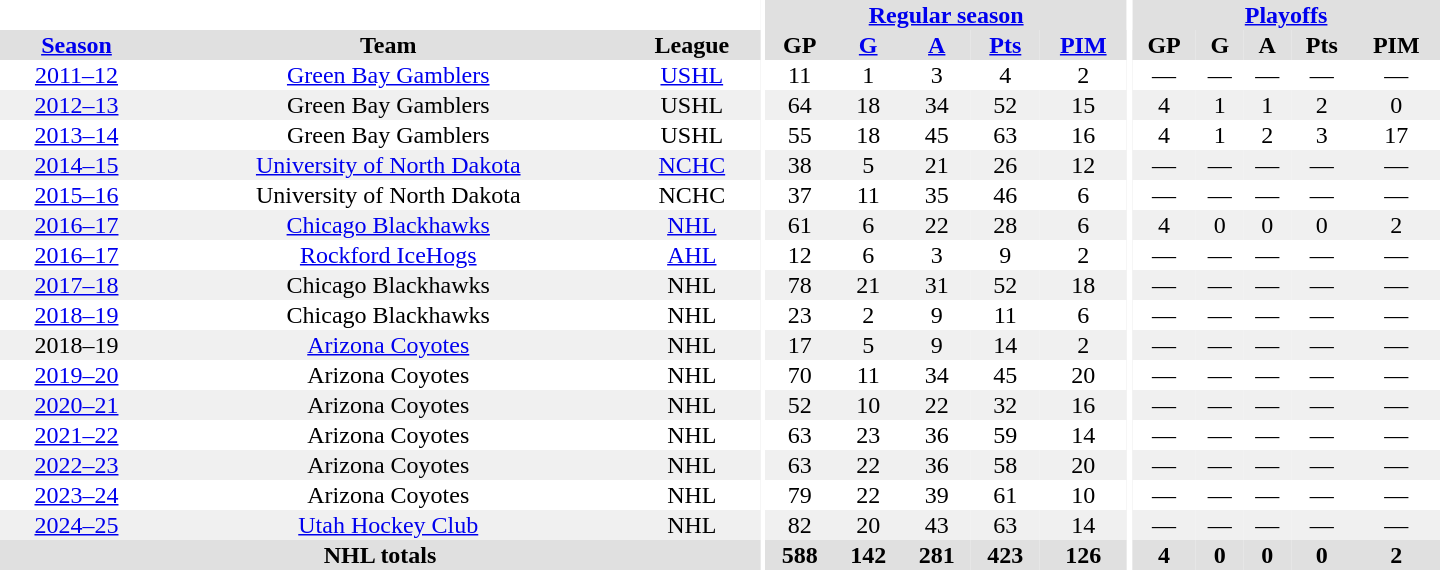<table border="0" cellpadding="1" cellspacing="0" style="text-align:center; width:60em">
<tr bgcolor="#e0e0e0">
<th colspan="3" bgcolor="#ffffff"></th>
<th rowspan="99" bgcolor="#ffffff"></th>
<th colspan="5"><a href='#'>Regular season</a></th>
<th rowspan="99" bgcolor="#ffffff"></th>
<th colspan="5"><a href='#'>Playoffs</a></th>
</tr>
<tr bgcolor="#e0e0e0">
<th><a href='#'>Season</a></th>
<th>Team</th>
<th>League</th>
<th>GP</th>
<th><a href='#'>G</a></th>
<th><a href='#'>A</a></th>
<th><a href='#'>Pts</a></th>
<th><a href='#'>PIM</a></th>
<th>GP</th>
<th>G</th>
<th>A</th>
<th>Pts</th>
<th>PIM</th>
</tr>
<tr>
<td><a href='#'>2011–12</a></td>
<td><a href='#'>Green Bay Gamblers</a></td>
<td><a href='#'>USHL</a></td>
<td>11</td>
<td>1</td>
<td>3</td>
<td>4</td>
<td>2</td>
<td>—</td>
<td>—</td>
<td>—</td>
<td>—</td>
<td>—</td>
</tr>
<tr bgcolor="#f0f0f0">
<td><a href='#'>2012–13</a></td>
<td>Green Bay Gamblers</td>
<td>USHL</td>
<td>64</td>
<td>18</td>
<td>34</td>
<td>52</td>
<td>15</td>
<td>4</td>
<td>1</td>
<td>1</td>
<td>2</td>
<td>0</td>
</tr>
<tr>
<td><a href='#'>2013–14</a></td>
<td>Green Bay Gamblers</td>
<td>USHL</td>
<td>55</td>
<td>18</td>
<td>45</td>
<td>63</td>
<td>16</td>
<td>4</td>
<td>1</td>
<td>2</td>
<td>3</td>
<td>17</td>
</tr>
<tr bgcolor="#f0f0f0">
<td><a href='#'>2014–15</a></td>
<td><a href='#'>University of North Dakota</a></td>
<td><a href='#'>NCHC</a></td>
<td>38</td>
<td>5</td>
<td>21</td>
<td>26</td>
<td>12</td>
<td>—</td>
<td>—</td>
<td>—</td>
<td>—</td>
<td>—</td>
</tr>
<tr>
<td><a href='#'>2015–16</a></td>
<td>University of North Dakota</td>
<td>NCHC</td>
<td>37</td>
<td>11</td>
<td>35</td>
<td>46</td>
<td>6</td>
<td>—</td>
<td>—</td>
<td>—</td>
<td>—</td>
<td>—</td>
</tr>
<tr bgcolor="#f0f0f0">
<td><a href='#'>2016–17</a></td>
<td><a href='#'>Chicago Blackhawks</a></td>
<td><a href='#'>NHL</a></td>
<td>61</td>
<td>6</td>
<td>22</td>
<td>28</td>
<td>6</td>
<td>4</td>
<td>0</td>
<td>0</td>
<td>0</td>
<td>2</td>
</tr>
<tr>
<td><a href='#'>2016–17</a></td>
<td><a href='#'>Rockford IceHogs</a></td>
<td><a href='#'>AHL</a></td>
<td>12</td>
<td>6</td>
<td>3</td>
<td>9</td>
<td>2</td>
<td>—</td>
<td>—</td>
<td>—</td>
<td>—</td>
<td>—</td>
</tr>
<tr bgcolor="#f0f0f0">
<td><a href='#'>2017–18</a></td>
<td>Chicago Blackhawks</td>
<td>NHL</td>
<td>78</td>
<td>21</td>
<td>31</td>
<td>52</td>
<td>18</td>
<td>—</td>
<td>—</td>
<td>—</td>
<td>—</td>
<td>—</td>
</tr>
<tr>
<td><a href='#'>2018–19</a></td>
<td>Chicago Blackhawks</td>
<td>NHL</td>
<td>23</td>
<td>2</td>
<td>9</td>
<td>11</td>
<td>6</td>
<td>—</td>
<td>—</td>
<td>—</td>
<td>—</td>
<td>—</td>
</tr>
<tr bgcolor="#f0f0f0">
<td>2018–19</td>
<td><a href='#'>Arizona Coyotes</a></td>
<td>NHL</td>
<td>17</td>
<td>5</td>
<td>9</td>
<td>14</td>
<td>2</td>
<td>—</td>
<td>—</td>
<td>—</td>
<td>—</td>
<td>—</td>
</tr>
<tr>
<td><a href='#'>2019–20</a></td>
<td>Arizona Coyotes</td>
<td>NHL</td>
<td>70</td>
<td>11</td>
<td>34</td>
<td>45</td>
<td>20</td>
<td>—</td>
<td>—</td>
<td>—</td>
<td>—</td>
<td>—</td>
</tr>
<tr bgcolor="#f0f0f0">
<td><a href='#'>2020–21</a></td>
<td>Arizona Coyotes</td>
<td>NHL</td>
<td>52</td>
<td>10</td>
<td>22</td>
<td>32</td>
<td>16</td>
<td>—</td>
<td>—</td>
<td>—</td>
<td>—</td>
<td>—</td>
</tr>
<tr>
<td><a href='#'>2021–22</a></td>
<td>Arizona Coyotes</td>
<td>NHL</td>
<td>63</td>
<td>23</td>
<td>36</td>
<td>59</td>
<td>14</td>
<td>—</td>
<td>—</td>
<td>—</td>
<td>—</td>
<td>—</td>
</tr>
<tr bgcolor="#f0f0f0">
<td><a href='#'>2022–23</a></td>
<td>Arizona Coyotes</td>
<td>NHL</td>
<td>63</td>
<td>22</td>
<td>36</td>
<td>58</td>
<td>20</td>
<td>—</td>
<td>—</td>
<td>—</td>
<td>—</td>
<td>—</td>
</tr>
<tr>
<td><a href='#'>2023–24</a></td>
<td>Arizona Coyotes</td>
<td>NHL</td>
<td>79</td>
<td>22</td>
<td>39</td>
<td>61</td>
<td>10</td>
<td>—</td>
<td>—</td>
<td>—</td>
<td>—</td>
<td>—</td>
</tr>
<tr bgcolor="#f0f0f0">
<td><a href='#'>2024–25</a></td>
<td><a href='#'>Utah Hockey Club</a></td>
<td>NHL</td>
<td>82</td>
<td>20</td>
<td>43</td>
<td>63</td>
<td>14</td>
<td>—</td>
<td>—</td>
<td>—</td>
<td>—</td>
<td>—</td>
</tr>
<tr bgcolor="#e0e0e0">
<th colspan="3">NHL totals</th>
<th>588</th>
<th>142</th>
<th>281</th>
<th>423</th>
<th>126</th>
<th>4</th>
<th>0</th>
<th>0</th>
<th>0</th>
<th>2</th>
</tr>
</table>
